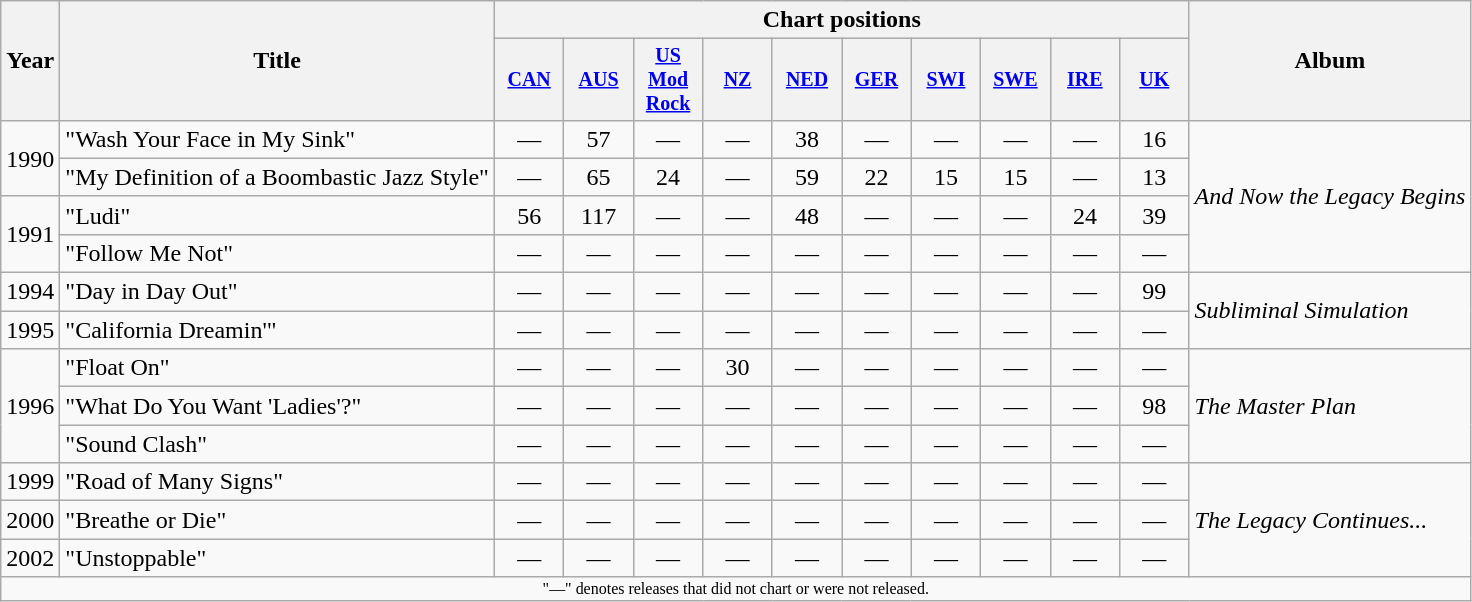<table class="wikitable">
<tr>
<th rowspan="2">Year</th>
<th rowspan="2">Title</th>
<th colspan="10">Chart positions</th>
<th rowspan="2">Album</th>
</tr>
<tr style="font-size:smaller;">
<th width="40"><a href='#'>CAN</a><br></th>
<th width="40"><a href='#'>AUS</a><br></th>
<th width="40"><a href='#'>US Mod Rock</a><br></th>
<th width="40"><a href='#'>NZ</a></th>
<th width="40"><a href='#'>NED</a></th>
<th width="40"><a href='#'>GER</a></th>
<th width="40"><a href='#'>SWI</a></th>
<th width="40"><a href='#'>SWE</a></th>
<th width="40"><a href='#'>IRE</a></th>
<th width="40"><a href='#'>UK</a><br></th>
</tr>
<tr>
<td rowspan="2">1990</td>
<td>"Wash Your Face in My Sink"</td>
<td align="center">—</td>
<td align="center">57</td>
<td align="center">—</td>
<td align="center">—</td>
<td align="center">38</td>
<td align="center">—</td>
<td align="center">—</td>
<td align="center">—</td>
<td align="center">—</td>
<td align="center">16</td>
<td rowspan="4"><em>And Now the Legacy Begins</em></td>
</tr>
<tr>
<td>"My Definition of a Boombastic Jazz Style"</td>
<td align="center">—</td>
<td align="center">65</td>
<td align="center">24</td>
<td align="center">—</td>
<td align="center">59</td>
<td align="center">22</td>
<td align="center">15</td>
<td align="center">15</td>
<td align="center">—</td>
<td align="center">13</td>
</tr>
<tr>
<td rowspan="2">1991</td>
<td>"Ludi"</td>
<td align="center">56</td>
<td align="center">117</td>
<td align="center">—</td>
<td align="center">—</td>
<td align="center">48</td>
<td align="center">—</td>
<td align="center">—</td>
<td align="center">—</td>
<td align="center">24</td>
<td align="center">39</td>
</tr>
<tr>
<td>"Follow Me Not"</td>
<td align="center">—</td>
<td align="center">—</td>
<td align="center">—</td>
<td align="center">—</td>
<td align="center">—</td>
<td align="center">—</td>
<td align="center">—</td>
<td align="center">—</td>
<td align="center">—</td>
<td align="center">—</td>
</tr>
<tr>
<td>1994</td>
<td>"Day in Day Out"</td>
<td align="center">—</td>
<td align="center">—</td>
<td align="center">—</td>
<td align="center">—</td>
<td align="center">—</td>
<td align="center">—</td>
<td align="center">—</td>
<td align="center">—</td>
<td align="center">—</td>
<td align="center">99</td>
<td rowspan="2"><em>Subliminal Simulation</em></td>
</tr>
<tr>
<td>1995</td>
<td>"California Dreamin'"</td>
<td align="center">—</td>
<td align="center">—</td>
<td align="center">—</td>
<td align="center">—</td>
<td align="center">—</td>
<td align="center">—</td>
<td align="center">—</td>
<td align="center">—</td>
<td align="center">—</td>
<td align="center">—</td>
</tr>
<tr>
<td rowspan="3">1996</td>
<td>"Float On"</td>
<td align="center">—</td>
<td align="center">—</td>
<td align="center">—</td>
<td align="center">30</td>
<td align="center">—</td>
<td align="center">—</td>
<td align="center">—</td>
<td align="center">—</td>
<td align="center">—</td>
<td align="center">—</td>
<td rowspan="3"><em>The Master Plan</em></td>
</tr>
<tr>
<td>"What Do You Want 'Ladies'?"</td>
<td align="center">—</td>
<td align="center">—</td>
<td align="center">—</td>
<td align="center">—</td>
<td align="center">—</td>
<td align="center">—</td>
<td align="center">—</td>
<td align="center">—</td>
<td align="center">—</td>
<td align="center">98</td>
</tr>
<tr>
<td>"Sound Clash"</td>
<td align="center">—</td>
<td align="center">—</td>
<td align="center">—</td>
<td align="center">—</td>
<td align="center">—</td>
<td align="center">—</td>
<td align="center">—</td>
<td align="center">—</td>
<td align="center">—</td>
<td align="center">—</td>
</tr>
<tr>
<td>1999</td>
<td>"Road of Many Signs"</td>
<td align="center">—</td>
<td align="center">—</td>
<td align="center">—</td>
<td align="center">—</td>
<td align="center">—</td>
<td align="center">—</td>
<td align="center">—</td>
<td align="center">—</td>
<td align="center">—</td>
<td align="center">—</td>
<td rowspan="3"><em>The Legacy Continues...</em></td>
</tr>
<tr>
<td>2000</td>
<td>"Breathe or Die"</td>
<td align="center">—</td>
<td align="center">—</td>
<td align="center">—</td>
<td align="center">—</td>
<td align="center">—</td>
<td align="center">—</td>
<td align="center">—</td>
<td align="center">—</td>
<td align="center">—</td>
<td align="center">—</td>
</tr>
<tr>
<td>2002</td>
<td>"Unstoppable"</td>
<td align="center">—</td>
<td align="center">—</td>
<td align="center">—</td>
<td align="center">—</td>
<td align="center">—</td>
<td align="center">—</td>
<td align="center">—</td>
<td align="center">—</td>
<td align="center">—</td>
<td align="center">—</td>
</tr>
<tr>
<td align="center" colspan="13" style="font-size:8pt">"—" denotes releases that did not chart or were not released.</td>
</tr>
</table>
